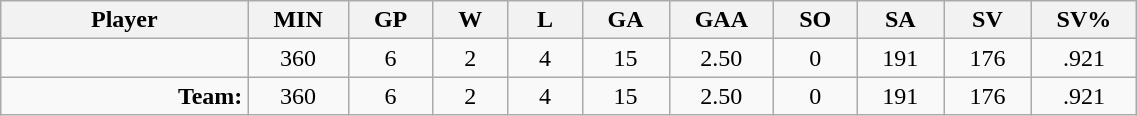<table class="wikitable sortable" width="60%">
<tr>
<th bgcolor="#DDDDFF" width="10%">Player</th>
<th width="3%" bgcolor="#DDDDFF" title="Minutes played">MIN</th>
<th width="3%" bgcolor="#DDDDFF" title="Games played in">GP</th>
<th width="3%" bgcolor="#DDDDFF" title="Wins">W</th>
<th width="3%" bgcolor="#DDDDFF"title="Losses">L</th>
<th width="3%" bgcolor="#DDDDFF" title="Goals against">GA</th>
<th width="3%" bgcolor="#DDDDFF" title="Goals against average">GAA</th>
<th width="3%" bgcolor="#DDDDFF" title="Shut-outs">SO</th>
<th width="3%" bgcolor="#DDDDFF" title="Shots against">SA</th>
<th width="3%" bgcolor="#DDDDFF" title="Shots saved">SV</th>
<th width="3%" bgcolor="#DDDDFF" title="Save percentage">SV%</th>
</tr>
<tr align="center">
<td align="right"></td>
<td>360</td>
<td>6</td>
<td>2</td>
<td>4</td>
<td>15</td>
<td>2.50</td>
<td>0</td>
<td>191</td>
<td>176</td>
<td>.921</td>
</tr>
<tr align="center">
<td align="right"><strong>Team:</strong></td>
<td>360</td>
<td>6</td>
<td>2</td>
<td>4</td>
<td>15</td>
<td>2.50</td>
<td>0</td>
<td>191</td>
<td>176</td>
<td>.921</td>
</tr>
</table>
